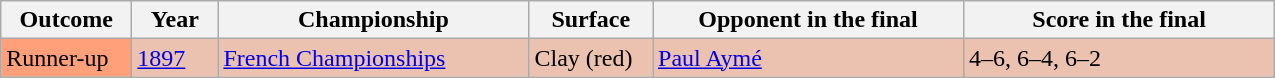<table class="sortable wikitable">
<tr>
<th width="80">Outcome</th>
<th width="50">Year</th>
<th width="200">Championship</th>
<th width="75">Surface</th>
<th width="200">Opponent in the final</th>
<th width="200">Score in the final</th>
</tr>
<tr bgcolor="#EBC2AF">
<td bgcolor="FFA07A">Runner-up</td>
<td><a href='#'>1897</a></td>
<td><a href='#'>French Championships</a></td>
<td>Clay (red)</td>
<td> <a href='#'>Paul Aymé</a></td>
<td>4–6, 6–4, 6–2</td>
</tr>
</table>
